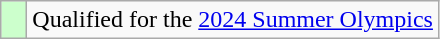<table class="wikitable" style="text-align: left;">
<tr>
<td width=10px bgcolor=#ccffcc></td>
<td>Qualified for the <a href='#'>2024 Summer Olympics</a></td>
</tr>
</table>
